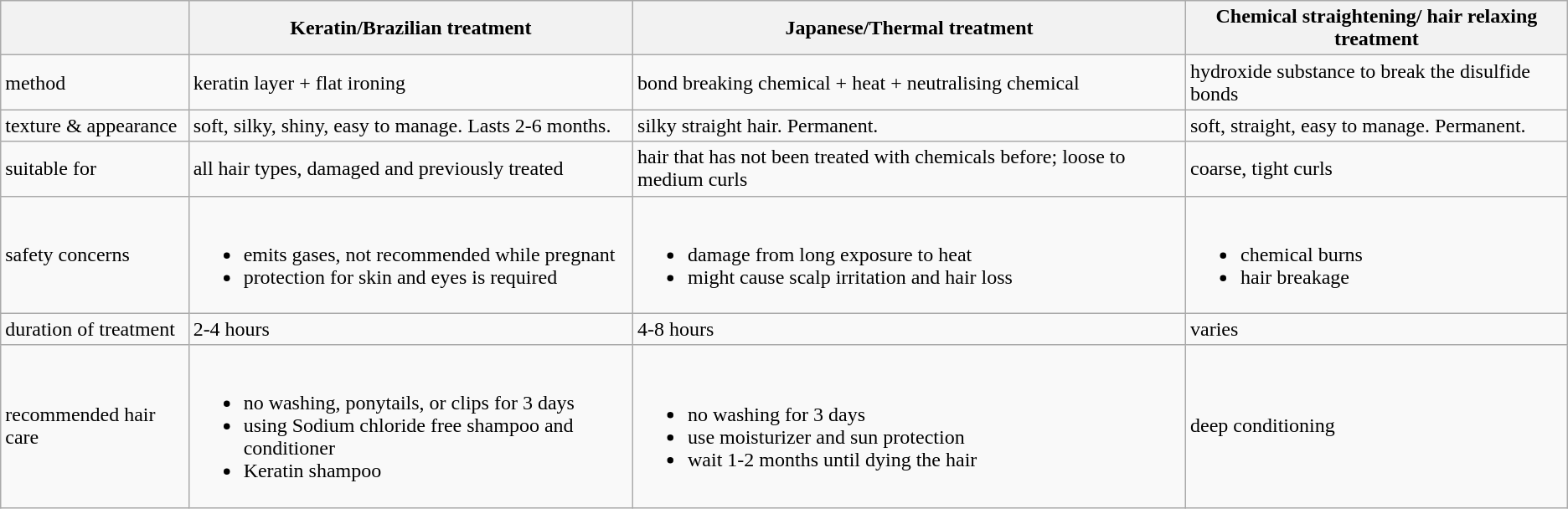<table class="wikitable">
<tr>
<th></th>
<th>Keratin/Brazilian treatment</th>
<th>Japanese/Thermal treatment</th>
<th>Chemical straightening/ hair relaxing treatment</th>
</tr>
<tr>
<td>method</td>
<td>keratin layer + flat ironing</td>
<td>bond breaking chemical + heat + neutralising chemical</td>
<td>hydroxide substance to break the disulfide bonds</td>
</tr>
<tr>
<td>texture & appearance</td>
<td>soft, silky, shiny, easy to manage. Lasts 2-6 months.</td>
<td>silky straight hair. Permanent.</td>
<td>soft, straight, easy to manage. Permanent.</td>
</tr>
<tr>
<td>suitable for</td>
<td>all hair types, damaged and previously treated</td>
<td>hair that has not been treated with chemicals before; loose to medium curls</td>
<td>coarse, tight curls</td>
</tr>
<tr>
<td>safety concerns</td>
<td><br><ul><li>emits gases, not recommended while pregnant</li><li>protection for skin and eyes is required</li></ul></td>
<td><br><ul><li>damage from long exposure to heat</li><li>might cause scalp irritation and hair loss</li></ul></td>
<td><br><ul><li>chemical burns</li><li>hair breakage</li></ul></td>
</tr>
<tr>
<td>duration of treatment</td>
<td>2-4 hours</td>
<td>4-8 hours</td>
<td>varies</td>
</tr>
<tr>
<td>recommended hair care</td>
<td><br><ul><li>no washing, ponytails, or clips for 3 days</li><li>using Sodium chloride free shampoo and conditioner</li><li>Keratin shampoo</li></ul></td>
<td><br><ul><li>no washing for 3 days</li><li>use moisturizer and sun protection</li><li>wait 1-2 months until dying the hair</li></ul></td>
<td>deep conditioning</td>
</tr>
</table>
